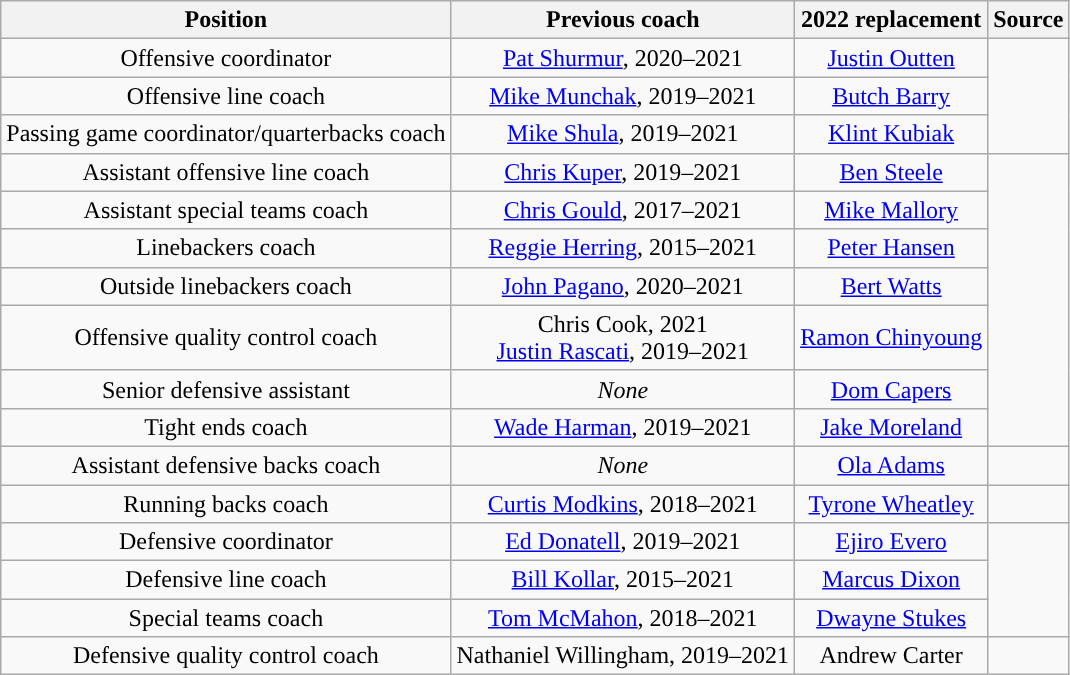<table class="wikitable" style="text-align:center">
<tr>
<th>Position</th>
<th>Previous coach</th>
<th>2022 replacement</th>
<th>Source</th>
</tr>
<tr>
<td>Offensive coordinator</td>
<td><a href='#'>Pat Shurmur</a>, 2020–2021</td>
<td><a href='#'>Justin Outten</a></td>
<td rowspan=3></td>
</tr>
<tr>
<td>Offensive line coach</td>
<td><a href='#'>Mike Munchak</a>, 2019–2021</td>
<td><a href='#'>Butch Barry</a></td>
</tr>
<tr>
<td>Passing game coordinator/quarterbacks coach</td>
<td><a href='#'>Mike Shula</a>, 2019–2021</td>
<td><a href='#'>Klint Kubiak</a></td>
</tr>
<tr>
<td>Assistant offensive line coach</td>
<td><a href='#'>Chris Kuper</a>, 2019–2021</td>
<td><a href='#'>Ben Steele</a></td>
<td rowspan=7></td>
</tr>
<tr>
<td>Assistant special teams coach</td>
<td><a href='#'>Chris Gould</a>, 2017–2021</td>
<td><a href='#'>Mike Mallory</a></td>
</tr>
<tr>
<td>Linebackers coach</td>
<td><a href='#'>Reggie Herring</a>, 2015–2021</td>
<td><a href='#'>Peter Hansen</a></td>
</tr>
<tr>
<td>Outside linebackers coach</td>
<td><a href='#'>John Pagano</a>, 2020–2021</td>
<td><a href='#'>Bert Watts</a></td>
</tr>
<tr>
<td>Offensive quality control coach</td>
<td>Chris Cook, 2021<br><a href='#'>Justin Rascati</a>, 2019–2021</td>
<td><a href='#'>Ramon Chinyoung</a></td>
</tr>
<tr>
<td>Senior defensive assistant</td>
<td><em>None</em></td>
<td><a href='#'>Dom Capers</a></td>
</tr>
<tr>
<td>Tight ends coach</td>
<td><a href='#'>Wade Harman</a>, 2019–2021</td>
<td><a href='#'>Jake Moreland</a></td>
</tr>
<tr>
<td>Assistant defensive backs coach</td>
<td><em>None</em></td>
<td><a href='#'>Ola Adams</a></td>
<td></td>
</tr>
<tr>
<td>Running backs coach</td>
<td><a href='#'>Curtis Modkins</a>, 2018–2021</td>
<td><a href='#'>Tyrone Wheatley</a></td>
<td></td>
</tr>
<tr>
<td>Defensive coordinator</td>
<td><a href='#'>Ed Donatell</a>, 2019–2021</td>
<td><a href='#'>Ejiro Evero</a></td>
<td rowspan=3></td>
</tr>
<tr>
<td>Defensive line coach</td>
<td><a href='#'>Bill Kollar</a>, 2015–2021</td>
<td><a href='#'>Marcus Dixon</a></td>
</tr>
<tr>
<td>Special teams coach</td>
<td><a href='#'>Tom McMahon</a>, 2018–2021</td>
<td><a href='#'>Dwayne Stukes</a></td>
</tr>
<tr>
<td>Defensive quality control coach</td>
<td>Nathaniel Willingham, 2019–2021</td>
<td>Andrew Carter</td>
<td></td>
</tr>
</table>
